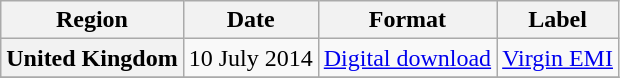<table class="wikitable plainrowheaders">
<tr>
<th scope="col">Region</th>
<th scope="col">Date</th>
<th scope="col">Format</th>
<th scope="col">Label</th>
</tr>
<tr>
<th scope="row">United Kingdom</th>
<td>10 July 2014</td>
<td><a href='#'>Digital download</a></td>
<td><a href='#'>Virgin EMI</a></td>
</tr>
<tr>
</tr>
</table>
